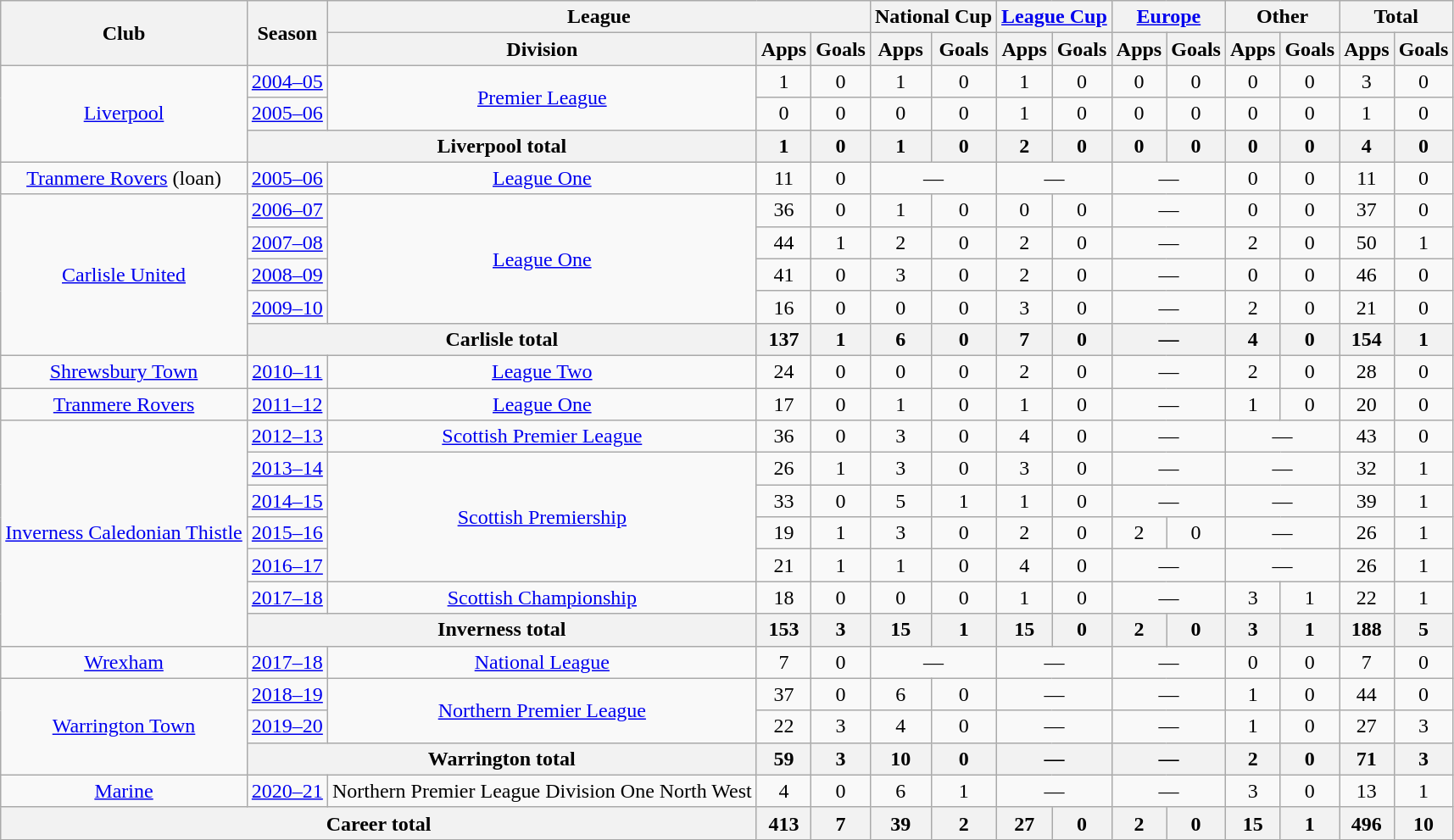<table class="wikitable" style="text-align:center">
<tr>
<th rowspan="2">Club</th>
<th rowspan="2">Season</th>
<th colspan="3">League</th>
<th colspan="2">National Cup</th>
<th colspan="2"><a href='#'>League Cup</a></th>
<th colspan="2"><a href='#'>Europe</a></th>
<th colspan="2">Other</th>
<th colspan="2">Total</th>
</tr>
<tr>
<th>Division</th>
<th>Apps</th>
<th>Goals</th>
<th>Apps</th>
<th>Goals</th>
<th>Apps</th>
<th>Goals</th>
<th>Apps</th>
<th>Goals</th>
<th>Apps</th>
<th>Goals</th>
<th>Apps</th>
<th>Goals</th>
</tr>
<tr>
<td rowspan="3"><a href='#'>Liverpool</a></td>
<td><a href='#'>2004–05</a></td>
<td rowspan="2"><a href='#'>Premier League</a></td>
<td>1</td>
<td>0</td>
<td>1</td>
<td>0</td>
<td>1</td>
<td>0</td>
<td>0</td>
<td>0</td>
<td>0</td>
<td>0</td>
<td>3</td>
<td>0</td>
</tr>
<tr>
<td><a href='#'>2005–06</a></td>
<td>0</td>
<td>0</td>
<td>0</td>
<td>0</td>
<td>1</td>
<td>0</td>
<td>0</td>
<td>0</td>
<td>0</td>
<td>0</td>
<td>1</td>
<td>0</td>
</tr>
<tr>
<th colspan="2">Liverpool total</th>
<th>1</th>
<th>0</th>
<th>1</th>
<th>0</th>
<th>2</th>
<th>0</th>
<th>0</th>
<th>0</th>
<th>0</th>
<th>0</th>
<th>4</th>
<th>0</th>
</tr>
<tr>
<td><a href='#'>Tranmere Rovers</a> (loan)</td>
<td><a href='#'>2005–06</a></td>
<td><a href='#'>League One</a></td>
<td>11</td>
<td>0</td>
<td colspan="2">—</td>
<td colspan="2">—</td>
<td colspan="2">—</td>
<td>0</td>
<td>0</td>
<td>11</td>
<td>0</td>
</tr>
<tr>
<td rowspan="5"><a href='#'>Carlisle United</a></td>
<td><a href='#'>2006–07</a></td>
<td rowspan="4"><a href='#'>League One</a></td>
<td>36</td>
<td>0</td>
<td>1</td>
<td>0</td>
<td>0</td>
<td>0</td>
<td colspan="2">—</td>
<td>0</td>
<td>0</td>
<td>37</td>
<td>0</td>
</tr>
<tr>
<td><a href='#'>2007–08</a></td>
<td>44</td>
<td>1</td>
<td>2</td>
<td>0</td>
<td>2</td>
<td>0</td>
<td colspan="2">—</td>
<td>2</td>
<td>0</td>
<td>50</td>
<td>1</td>
</tr>
<tr>
<td><a href='#'>2008–09</a></td>
<td>41</td>
<td>0</td>
<td>3</td>
<td>0</td>
<td>2</td>
<td>0</td>
<td colspan="2">—</td>
<td>0</td>
<td>0</td>
<td>46</td>
<td>0</td>
</tr>
<tr>
<td><a href='#'>2009–10</a></td>
<td>16</td>
<td>0</td>
<td>0</td>
<td>0</td>
<td>3</td>
<td>0</td>
<td colspan="2">—</td>
<td>2</td>
<td>0</td>
<td>21</td>
<td>0</td>
</tr>
<tr>
<th colspan="2">Carlisle total</th>
<th>137</th>
<th>1</th>
<th>6</th>
<th>0</th>
<th>7</th>
<th>0</th>
<th colspan="2">—</th>
<th>4</th>
<th>0</th>
<th>154</th>
<th>1</th>
</tr>
<tr>
<td><a href='#'>Shrewsbury Town</a></td>
<td><a href='#'>2010–11</a></td>
<td><a href='#'>League Two</a></td>
<td>24</td>
<td>0</td>
<td>0</td>
<td>0</td>
<td>2</td>
<td>0</td>
<td colspan="2">—</td>
<td>2</td>
<td>0</td>
<td>28</td>
<td>0</td>
</tr>
<tr>
<td><a href='#'>Tranmere Rovers</a></td>
<td><a href='#'>2011–12</a></td>
<td><a href='#'>League One</a></td>
<td>17</td>
<td>0</td>
<td>1</td>
<td>0</td>
<td>1</td>
<td>0</td>
<td colspan="2">—</td>
<td>1</td>
<td>0</td>
<td>20</td>
<td>0</td>
</tr>
<tr>
<td rowspan="7"><a href='#'>Inverness Caledonian Thistle</a></td>
<td><a href='#'>2012–13</a></td>
<td><a href='#'>Scottish Premier League</a></td>
<td>36</td>
<td>0</td>
<td>3</td>
<td>0</td>
<td>4</td>
<td>0</td>
<td colspan="2">—</td>
<td colspan="2">—</td>
<td>43</td>
<td>0</td>
</tr>
<tr>
<td><a href='#'>2013–14</a></td>
<td rowspan="4"><a href='#'>Scottish Premiership</a></td>
<td>26</td>
<td>1</td>
<td>3</td>
<td>0</td>
<td>3</td>
<td>0</td>
<td colspan="2">—</td>
<td colspan="2">—</td>
<td>32</td>
<td>1</td>
</tr>
<tr>
<td><a href='#'>2014–15</a></td>
<td>33</td>
<td>0</td>
<td>5</td>
<td>1</td>
<td>1</td>
<td>0</td>
<td colspan="2">—</td>
<td colspan="2">—</td>
<td>39</td>
<td>1</td>
</tr>
<tr>
<td><a href='#'>2015–16</a></td>
<td>19</td>
<td>1</td>
<td>3</td>
<td>0</td>
<td>2</td>
<td>0</td>
<td>2</td>
<td>0</td>
<td colspan="2">—</td>
<td>26</td>
<td>1</td>
</tr>
<tr>
<td><a href='#'>2016–17</a></td>
<td>21</td>
<td>1</td>
<td>1</td>
<td>0</td>
<td>4</td>
<td>0</td>
<td colspan="2">—</td>
<td colspan="2">—</td>
<td>26</td>
<td>1</td>
</tr>
<tr>
<td><a href='#'>2017–18</a></td>
<td><a href='#'>Scottish Championship</a></td>
<td>18</td>
<td>0</td>
<td>0</td>
<td>0</td>
<td>1</td>
<td>0</td>
<td colspan="2">—</td>
<td>3</td>
<td>1</td>
<td>22</td>
<td>1</td>
</tr>
<tr>
<th colspan="2">Inverness total</th>
<th>153</th>
<th>3</th>
<th>15</th>
<th>1</th>
<th>15</th>
<th>0</th>
<th>2</th>
<th>0</th>
<th>3</th>
<th>1</th>
<th>188</th>
<th>5</th>
</tr>
<tr>
<td><a href='#'>Wrexham</a></td>
<td><a href='#'>2017–18</a></td>
<td><a href='#'>National League</a></td>
<td>7</td>
<td>0</td>
<td colspan=2>—</td>
<td colspan=2>—</td>
<td colspan="2">—</td>
<td>0</td>
<td>0</td>
<td>7</td>
<td>0</td>
</tr>
<tr>
<td rowspan="3"><a href='#'>Warrington Town</a></td>
<td><a href='#'>2018–19</a></td>
<td rowspan="2"><a href='#'>Northern Premier League</a></td>
<td>37</td>
<td>0</td>
<td>6</td>
<td>0</td>
<td colspan="2">—</td>
<td colspan="2">—</td>
<td>1</td>
<td>0</td>
<td>44</td>
<td>0</td>
</tr>
<tr>
<td><a href='#'>2019–20</a></td>
<td>22</td>
<td>3</td>
<td>4</td>
<td>0</td>
<td colspan="2">—</td>
<td colspan="2">—</td>
<td>1</td>
<td>0</td>
<td>27</td>
<td>3</td>
</tr>
<tr>
<th colspan="2">Warrington total</th>
<th>59</th>
<th>3</th>
<th>10</th>
<th>0</th>
<th colspan="2">—</th>
<th colspan="2">—</th>
<th>2</th>
<th>0</th>
<th>71</th>
<th>3</th>
</tr>
<tr>
<td><a href='#'>Marine</a></td>
<td><a href='#'>2020–21</a></td>
<td>Northern Premier League Division One North West</td>
<td>4</td>
<td>0</td>
<td>6</td>
<td>1</td>
<td colspan=2>—</td>
<td colspan="2">—</td>
<td>3</td>
<td>0</td>
<td>13</td>
<td>1</td>
</tr>
<tr>
<th colspan="3">Career total</th>
<th>413</th>
<th>7</th>
<th>39</th>
<th>2</th>
<th>27</th>
<th>0</th>
<th>2</th>
<th>0</th>
<th>15</th>
<th>1</th>
<th>496</th>
<th>10</th>
</tr>
</table>
